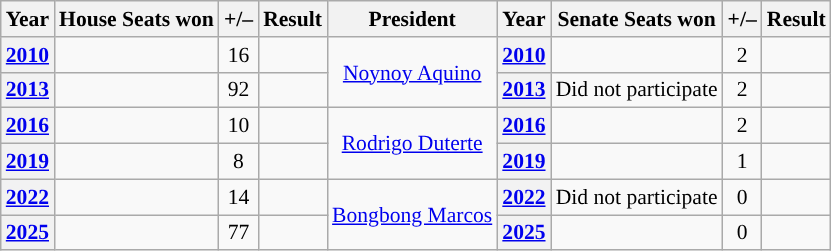<table class="wikitable" style="text-align:center; font-size:90%">
<tr>
<th>Year</th>
<th>House Seats won</th>
<th>+/–</th>
<th>Result</th>
<th>President</th>
<th>Year</th>
<th>Senate Seats won</th>
<th>+/–</th>
<th>Result</th>
</tr>
<tr>
<th><a href='#'>2010</a></th>
<td></td>
<td> 16</td>
<td></td>
<td rowspan="2" style="background-color:"><a href='#'>Noynoy Aquino</a></td>
<th><a href='#'>2010</a></th>
<td></td>
<td> 2</td>
<td></td>
</tr>
<tr>
<th><a href='#'>2013</a></th>
<td></td>
<td> 92</td>
<td></td>
<th><a href='#'>2013</a></th>
<td>Did not participate</td>
<td> 2</td>
<td></td>
</tr>
<tr>
<th><a href='#'>2016</a></th>
<td></td>
<td> 10</td>
<td></td>
<td rowspan="2" style="background-color:"><a href='#'>Rodrigo Duterte</a></td>
<th><a href='#'>2016</a></th>
<td></td>
<td> 2</td>
<td></td>
</tr>
<tr>
<th><a href='#'>2019</a></th>
<td></td>
<td> 8</td>
<td></td>
<th><a href='#'>2019</a></th>
<td></td>
<td> 1</td>
<td></td>
</tr>
<tr>
<th><a href='#'>2022</a></th>
<td></td>
<td> 14</td>
<td></td>
<td rowspan="2" style="background-color:"><a href='#'><span>Bongbong Marcos</span></a></td>
<th><a href='#'>2022</a></th>
<td>Did not participate</td>
<td> 0</td>
<td></td>
</tr>
<tr>
<th><a href='#'>2025</a></th>
<td></td>
<td> 77</td>
<td></td>
<th><a href='#'>2025</a></th>
<td></td>
<td> 0</td>
<td></td>
</tr>
</table>
